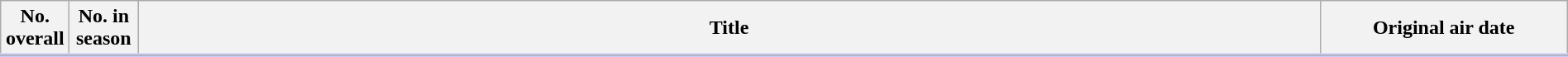<table class="plainrowheaders wikitable" style="width:100%; margin:auto; background:#FFF;">
<tr style="border-bottom: 3px solid #CCF;">
<th style="width:3em;">No. overall</th>
<th style="width:3em;">No. in season</th>
<th>Title</th>
<th style="width:12em;">Original air date</th>
</tr>
<tr>
</tr>
</table>
